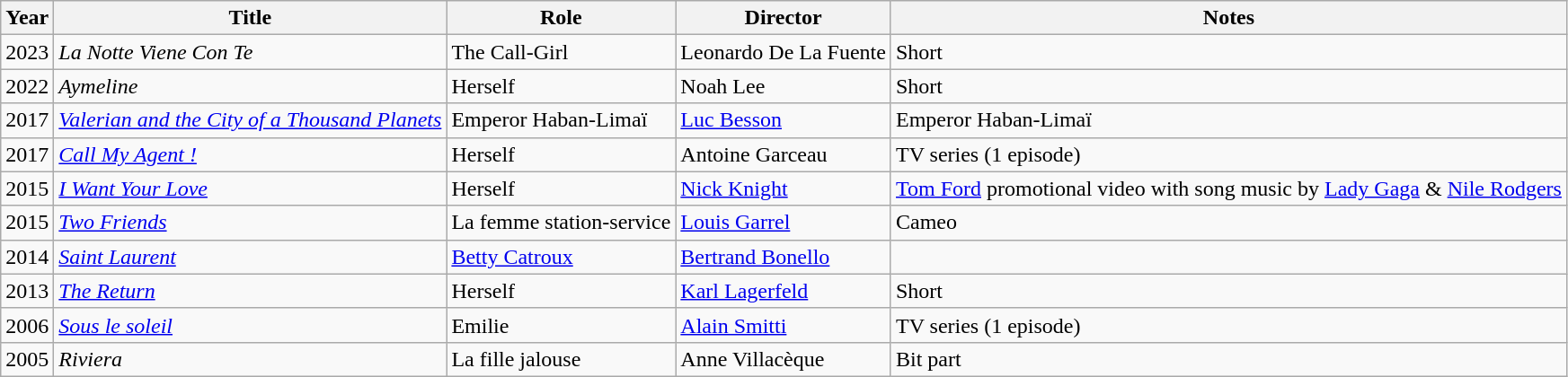<table class="wikitable sortable">
<tr>
<th>Year</th>
<th>Title</th>
<th>Role</th>
<th>Director</th>
<th class="unsortable">Notes</th>
</tr>
<tr>
<td>2023</td>
<td><em>La Notte Viene Con Te</em></td>
<td>The Call-Girl</td>
<td>Leonardo De La Fuente</td>
<td>Short</td>
</tr>
<tr>
<td>2022</td>
<td><em>Aymeline</em></td>
<td>Herself</td>
<td>Noah Lee</td>
<td>Short</td>
</tr>
<tr>
<td>2017</td>
<td><em><a href='#'>Valerian and the City of a Thousand Planets</a></em></td>
<td>Emperor Haban-Limaï</td>
<td><a href='#'>Luc Besson</a></td>
<td>Emperor Haban-Limaï</td>
</tr>
<tr>
<td>2017</td>
<td><em><a href='#'>Call My Agent !</a></em></td>
<td>Herself</td>
<td>Antoine Garceau</td>
<td>TV series (1 episode)</td>
</tr>
<tr>
<td>2015</td>
<td><em><a href='#'>I Want Your Love</a></em></td>
<td>Herself</td>
<td><a href='#'>Nick Knight</a></td>
<td><a href='#'>Tom Ford</a> promotional video with song music by <a href='#'>Lady Gaga</a> & <a href='#'>Nile Rodgers</a></td>
</tr>
<tr>
<td>2015</td>
<td><em><a href='#'>Two Friends</a></em></td>
<td>La femme station-service</td>
<td><a href='#'>Louis Garrel</a></td>
<td>Cameo</td>
</tr>
<tr>
<td>2014</td>
<td><em><a href='#'>Saint Laurent</a></em></td>
<td><a href='#'>Betty Catroux</a></td>
<td><a href='#'>Bertrand Bonello</a></td>
</tr>
<tr>
<td>2013</td>
<td><em><a href='#'>The Return</a></em></td>
<td>Herself</td>
<td><a href='#'>Karl Lagerfeld</a></td>
<td>Short</td>
</tr>
<tr>
<td>2006</td>
<td><em><a href='#'>Sous le soleil</a></em></td>
<td>Emilie</td>
<td><a href='#'>Alain Smitti</a></td>
<td>TV series (1 episode)</td>
</tr>
<tr>
<td>2005</td>
<td><em>Riviera</em></td>
<td>La fille jalouse</td>
<td>Anne Villacèque</td>
<td>Bit part</td>
</tr>
</table>
